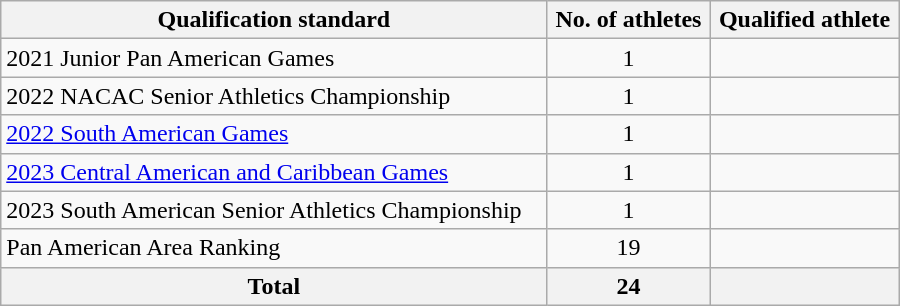<table class="wikitable" style="text-align:left; width:600px;">
<tr>
<th>Qualification standard</th>
<th>No. of athletes</th>
<th>Qualified athlete</th>
</tr>
<tr>
<td>2021 Junior Pan American Games</td>
<td align=center>1</td>
<td></td>
</tr>
<tr>
<td>2022 NACAC Senior Athletics Championship</td>
<td align=center>1</td>
<td></td>
</tr>
<tr>
<td><a href='#'>2022 South American Games</a></td>
<td align=center>1</td>
<td></td>
</tr>
<tr>
<td><a href='#'>2023 Central American and Caribbean Games</a></td>
<td align=center>1</td>
<td></td>
</tr>
<tr>
<td>2023 South American Senior Athletics Championship</td>
<td align=center>1</td>
<td></td>
</tr>
<tr>
<td>Pan American Area Ranking</td>
<td align=center>19</td>
<td></td>
</tr>
<tr>
<th>Total</th>
<th>24</th>
<th colspan=2></th>
</tr>
</table>
